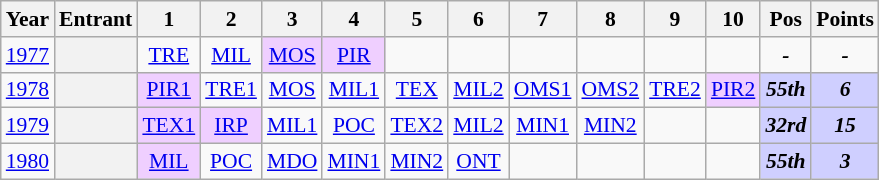<table class="wikitable" style="text-align:center; font-size:90%">
<tr>
<th>Year</th>
<th>Entrant</th>
<th>1</th>
<th>2</th>
<th>3</th>
<th>4</th>
<th>5</th>
<th>6</th>
<th>7</th>
<th>8</th>
<th>9</th>
<th>10</th>
<th>Pos</th>
<th>Points</th>
</tr>
<tr>
<td><a href='#'>1977</a></td>
<th></th>
<td><a href='#'>TRE</a></td>
<td><a href='#'>MIL</a></td>
<td style="background:#EFCFFF;"><a href='#'>MOS</a><br></td>
<td style="background:#EFCFFF;"><a href='#'>PIR</a><br></td>
<td></td>
<td></td>
<td></td>
<td></td>
<td></td>
<td></td>
<td><strong><em>-</em></strong></td>
<td><strong><em>-</em></strong></td>
</tr>
<tr>
<td><a href='#'>1978</a></td>
<th></th>
<td style="background-color:#EFCFFF"><a href='#'>PIR1</a><br></td>
<td><a href='#'>TRE1</a></td>
<td><a href='#'>MOS</a></td>
<td><a href='#'>MIL1</a></td>
<td><a href='#'>TEX</a></td>
<td><a href='#'>MIL2</a></td>
<td><a href='#'>OMS1</a></td>
<td><a href='#'>OMS2</a></td>
<td><a href='#'>TRE2</a></td>
<td style="background-color:#EFCFFF"><a href='#'>PIR2</a><br></td>
<td style="background:#CFCFFF;"><strong><em>55th</em></strong></td>
<td style="background:#CFCFFF;"><strong><em>6</em></strong></td>
</tr>
<tr>
<td><a href='#'>1979</a></td>
<th></th>
<td style="background:#EFCFFF;"><a href='#'>TEX1</a><br></td>
<td style="background:#EFCFFF;"><a href='#'>IRP</a><br></td>
<td><a href='#'>MIL1</a></td>
<td><a href='#'>POC</a></td>
<td><a href='#'>TEX2</a></td>
<td><a href='#'>MIL2</a></td>
<td><a href='#'>MIN1</a></td>
<td><a href='#'>MIN2</a></td>
<td></td>
<td></td>
<td style="background:#CFCFFF;"><strong><em>32rd</em></strong></td>
<td style="background:#CFCFFF;"><strong><em>15</em></strong></td>
</tr>
<tr>
<td><a href='#'>1980</a></td>
<th></th>
<td style="background:#EFCFFF;"><a href='#'>MIL</a><br></td>
<td><a href='#'>POC</a></td>
<td><a href='#'>MDO</a></td>
<td><a href='#'>MIN1</a></td>
<td><a href='#'>MIN2</a></td>
<td><a href='#'>ONT</a></td>
<td></td>
<td></td>
<td></td>
<td></td>
<td style="background:#CFCFFF;"><strong><em>55th</em></strong></td>
<td style="background:#CFCFFF;"><strong><em>3</em></strong></td>
</tr>
</table>
